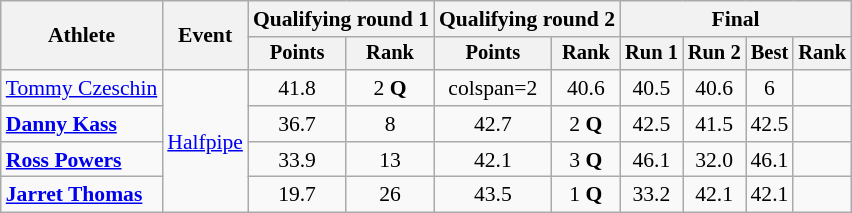<table class=wikitable style=font-size:90%;text-align:center>
<tr>
<th rowspan=2>Athlete</th>
<th rowspan=2>Event</th>
<th colspan=2>Qualifying round 1</th>
<th colspan=2>Qualifying round 2</th>
<th colspan=4>Final</th>
</tr>
<tr style=font-size:95%>
<th>Points</th>
<th>Rank</th>
<th>Points</th>
<th>Rank</th>
<th>Run 1</th>
<th>Run 2</th>
<th>Best</th>
<th>Rank</th>
</tr>
<tr>
<td align=left><a href='#'>Tommy Czeschin</a></td>
<td align=left rowspan=4><a href='#'>Halfpipe</a></td>
<td>41.8</td>
<td>2 <strong>Q</strong></td>
<td>colspan=2 </td>
<td>40.6</td>
<td>40.5</td>
<td>40.6</td>
<td>6</td>
</tr>
<tr>
<td align=left><strong><a href='#'>Danny Kass</a></strong></td>
<td>36.7</td>
<td>8</td>
<td>42.7</td>
<td>2 <strong>Q</strong></td>
<td>42.5</td>
<td>41.5</td>
<td>42.5</td>
<td></td>
</tr>
<tr>
<td align=left><strong><a href='#'>Ross Powers</a></strong></td>
<td>33.9</td>
<td>13</td>
<td>42.1</td>
<td>3 <strong>Q</strong></td>
<td>46.1</td>
<td>32.0</td>
<td>46.1</td>
<td></td>
</tr>
<tr>
<td align=left><strong><a href='#'>Jarret Thomas</a></strong></td>
<td>19.7</td>
<td>26</td>
<td>43.5</td>
<td>1 <strong>Q</strong></td>
<td>33.2</td>
<td>42.1</td>
<td>42.1</td>
<td></td>
</tr>
</table>
